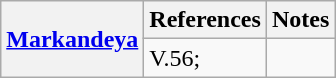<table class="wikitable">
<tr>
<th rowspan="2"><a href='#'>Markandeya</a></th>
<th>References</th>
<th>Notes</th>
</tr>
<tr>
<td>V.56;</td>
<td></td>
</tr>
</table>
